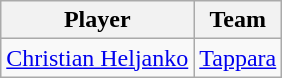<table class="wikitable plainrowheaders">
<tr>
<th scope="col">Player</th>
<th scope="col">Team</th>
</tr>
<tr>
<td> <a href='#'>Christian Heljanko</a></td>
<td> <a href='#'>Tappara</a></td>
</tr>
</table>
